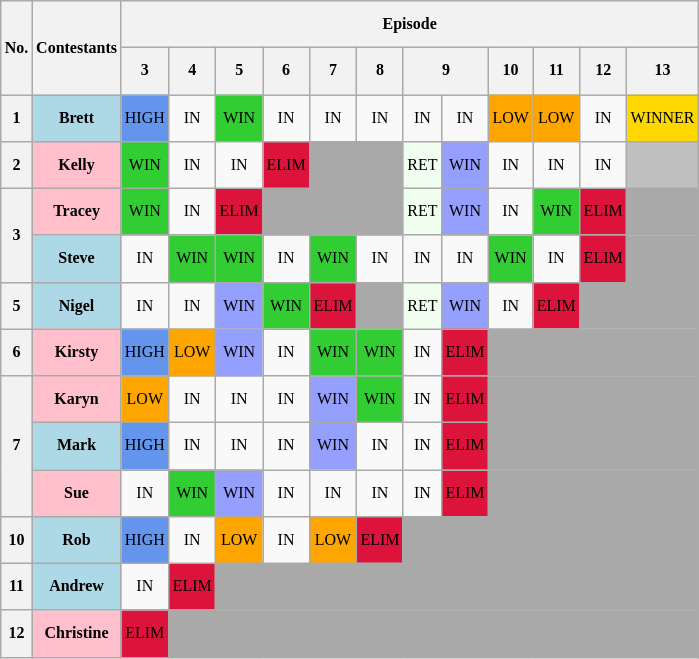<table class="wikitable" style="text-align: center; font-size: 8pt; line-height:26px;">
<tr>
<th rowspan=2>No.</th>
<th rowspan=2>Contestants</th>
<th colspan=15>Episode</th>
</tr>
<tr>
<th>3</th>
<th>4</th>
<th>5</th>
<th>6</th>
<th>7</th>
<th>8</th>
<th colspan=2>9</th>
<th>10</th>
<th>11</th>
<th>12</th>
<th>13</th>
</tr>
<tr>
<th>1</th>
<th style="background:lightblue;">Brett</th>
<td bgcolor="cornflowerblue">HIGH</td>
<td>IN</td>
<td bgcolor="limegreen">WIN</td>
<td>IN</td>
<td>IN</td>
<td>IN</td>
<td>IN</td>
<td>IN</td>
<td bgcolor="orange">LOW</td>
<td bgcolor="orange">LOW</td>
<td>IN</td>
<td bgcolor="gold">WINNER</td>
</tr>
<tr>
<th>2</th>
<th style="background:pink;">Kelly</th>
<td bgcolor="limegreen">WIN</td>
<td>IN</td>
<td>IN</td>
<td bgcolor="crimson">ELIM</td>
<td bgcolor="darkgray" colspan=2></td>
<td bgcolor="honeydew">RET</td>
<td bgcolor="#959FFD">WIN</td>
<td>IN</td>
<td>IN</td>
<td>IN</td>
<td style="background:silver;"></td>
</tr>
<tr>
<th rowspan="2">3</th>
<th style="background:pink;">Tracey</th>
<td bgcolor="limegreen">WIN</td>
<td>IN</td>
<td bgcolor="crimson">ELIM</td>
<td bgcolor="darkgray" colspan=3></td>
<td bgcolor="honeydew">RET</td>
<td bgcolor="#959FFD">WIN</td>
<td>IN</td>
<td bgcolor="limegreen">WIN</td>
<td bgcolor="crimson">ELIM</td>
<td bgcolor="darkgray" colspan=4></td>
</tr>
<tr>
<th style="background:lightblue;">Steve</th>
<td>IN</td>
<td bgcolor="limegreen">WIN</td>
<td bgcolor="limegreen">WIN</td>
<td>IN</td>
<td bgcolor="limegreen">WIN</td>
<td>IN</td>
<td>IN</td>
<td>IN</td>
<td bgcolor="limegreen">WIN</td>
<td>IN</td>
<td bgcolor="crimson">ELIM</td>
<td bgcolor="darkgray" colspan=4></td>
</tr>
<tr>
<th>5</th>
<th style="background:lightblue;">Nigel</th>
<td>IN</td>
<td>IN</td>
<td bgcolor="#959FFD">WIN</td>
<td bgcolor="limegreen">WIN</td>
<td bgcolor="crimson">ELIM</td>
<td bgcolor="darkgray" colspan=1></td>
<td bgcolor="honeydew">RET</td>
<td bgcolor="#959FFD">WIN</td>
<td>IN</td>
<td bgcolor="crimson">ELIM</td>
<td bgcolor="darkgray" colspan=5></td>
</tr>
<tr>
<th>6</th>
<th style="background:pink;">Kirsty</th>
<td bgcolor="cornflowerblue">HIGH</td>
<td bgcolor="orange">LOW</td>
<td bgcolor="#959FFD">WIN</td>
<td>IN</td>
<td bgcolor="limegreen">WIN</td>
<td bgcolor="limegreen">WIN</td>
<td>IN</td>
<td bgcolor="crimson">ELIM</td>
<td bgcolor="darkgray" colspan=6></td>
</tr>
<tr>
<th rowspan="3">7</th>
<th style="background:pink;">Karyn</th>
<td bgcolor="orange">LOW</td>
<td>IN</td>
<td>IN</td>
<td>IN</td>
<td bgcolor="#959FFD">WIN</td>
<td bgcolor="limegreen">WIN</td>
<td>IN</td>
<td bgcolor="crimson">ELIM</td>
<td bgcolor="darkgray" colspan=7></td>
</tr>
<tr>
<th style="background:lightblue;">Mark</th>
<td bgcolor="cornflowerblue">HIGH</td>
<td>IN</td>
<td>IN</td>
<td>IN</td>
<td bgcolor="#959FFD">WIN</td>
<td>IN</td>
<td>IN</td>
<td bgcolor="crimson">ELIM</td>
<td bgcolor="darkgray" colspan=7></td>
</tr>
<tr>
<th style="background:pink;">Sue</th>
<td>IN</td>
<td bgcolor="limegreen">WIN</td>
<td bgcolor="#959FFD">WIN</td>
<td>IN</td>
<td>IN</td>
<td>IN</td>
<td>IN</td>
<td bgcolor="crimson">ELIM</td>
<td bgcolor="darkgray" colspan=8></td>
</tr>
<tr>
<th>10</th>
<th style="background:lightblue;">Rob</th>
<td bgcolor="cornflowerblue">HIGH</td>
<td>IN</td>
<td bgcolor="orange">LOW</td>
<td>IN</td>
<td bgcolor="orange">LOW</td>
<td bgcolor="crimson">ELIM</td>
<td bgcolor="darkgray" colspan=9></td>
</tr>
<tr>
<th>11</th>
<th style="background:lightblue;">Andrew</th>
<td>IN</td>
<td bgcolor="crimson">ELIM</td>
<td bgcolor="darkgray" colspan=10></td>
</tr>
<tr>
<th>12</th>
<th style="background:pink;">Christine</th>
<td bgcolor="crimson">ELIM</td>
<td bgcolor="darkgray" colspan=11></td>
</tr>
</table>
